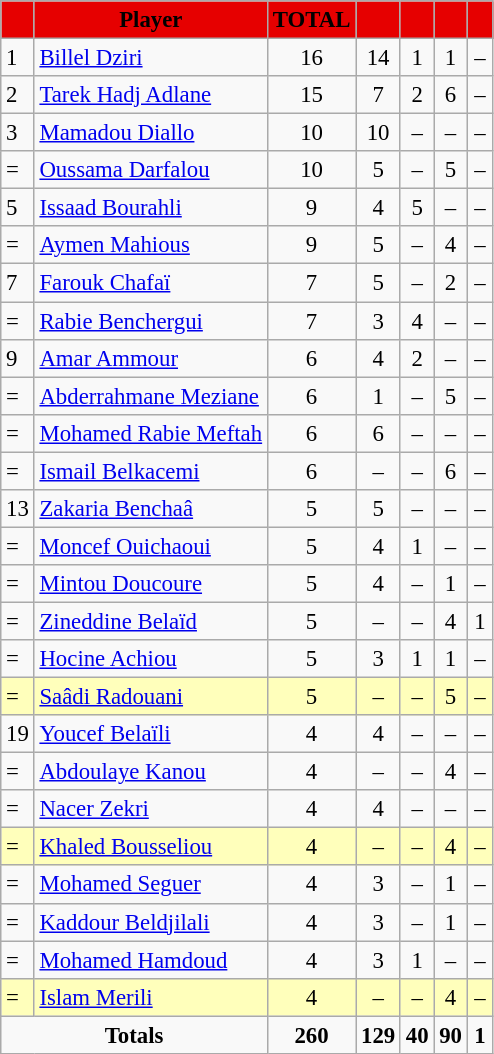<table border="0" class="wikitable" style="text-align:center;font-size:95%">
<tr>
<th scope=col style="color:#000000; background:#E60000;"></th>
<th scope=col style="color:#000000; background:#E60000;">Player</th>
<th scope=col style="color:#000000; background:#E60000;">TOTAL</th>
<th scope=col style="color:#000000; background:#E60000;" width=10><a href='#'></a></th>
<th scope=col style="color:#000000; background:#E60000;" width=10><a href='#'></a></th>
<th scope=col style="color:#000000; background:#E60000;" width=10><s><a href='#'></a></s> <a href='#'></a></th>
<th scope=col style="color:#000000; background:#E60000;" width=10><a href='#'></a></th>
</tr>
<tr>
<td align=left>1</td>
<td align=left> <a href='#'>Billel Dziri</a></td>
<td align=center>16</td>
<td>14</td>
<td>1</td>
<td>1</td>
<td>–</td>
</tr>
<tr>
<td align=left>2</td>
<td align=left> <a href='#'>Tarek Hadj Adlane</a></td>
<td align=center>15</td>
<td>7</td>
<td>2</td>
<td>6</td>
<td>–</td>
</tr>
<tr>
<td align=left>3</td>
<td align=left> <a href='#'>Mamadou Diallo</a></td>
<td align=center>10</td>
<td>10</td>
<td>–</td>
<td>–</td>
<td>–</td>
</tr>
<tr>
<td align=left>=</td>
<td align=left> <a href='#'>Oussama Darfalou</a></td>
<td align=center>10</td>
<td>5</td>
<td>–</td>
<td>5</td>
<td>–</td>
</tr>
<tr>
<td align=left>5</td>
<td align=left> <a href='#'>Issaad Bourahli</a></td>
<td align=center>9</td>
<td>4</td>
<td>5</td>
<td>–</td>
<td>–</td>
</tr>
<tr>
<td align=left>=</td>
<td align=left> <a href='#'>Aymen Mahious</a></td>
<td align=center>9</td>
<td>5</td>
<td>–</td>
<td>4</td>
<td>–</td>
</tr>
<tr>
<td align=left>7</td>
<td align=left> <a href='#'>Farouk Chafaï</a></td>
<td align=center>7</td>
<td>5</td>
<td>–</td>
<td>2</td>
<td>–</td>
</tr>
<tr>
<td align=left>=</td>
<td align=left> <a href='#'>Rabie Benchergui</a></td>
<td align=center>7</td>
<td>3</td>
<td>4</td>
<td>–</td>
<td>–</td>
</tr>
<tr>
<td align=left>9</td>
<td align=left> <a href='#'>Amar Ammour</a></td>
<td align=center>6</td>
<td>4</td>
<td>2</td>
<td>–</td>
<td>–</td>
</tr>
<tr>
<td align=left>=</td>
<td align=left> <a href='#'>Abderrahmane Meziane</a></td>
<td align=center>6</td>
<td>1</td>
<td>–</td>
<td>5</td>
<td>–</td>
</tr>
<tr>
<td align=left>=</td>
<td align=left> <a href='#'>Mohamed Rabie Meftah</a></td>
<td align=center>6</td>
<td>6</td>
<td>–</td>
<td>–</td>
<td>–</td>
</tr>
<tr>
<td align=left>=</td>
<td align=left> <a href='#'>Ismail Belkacemi</a></td>
<td align=center>6</td>
<td>–</td>
<td>–</td>
<td>6</td>
<td>–</td>
</tr>
<tr>
<td align=left>13</td>
<td align=left> <a href='#'>Zakaria Benchaâ</a></td>
<td align=center>5</td>
<td>5</td>
<td>–</td>
<td>–</td>
<td>–</td>
</tr>
<tr>
<td align=left>=</td>
<td align=left> <a href='#'>Moncef Ouichaoui</a></td>
<td align=center>5</td>
<td>4</td>
<td>1</td>
<td>–</td>
<td>–</td>
</tr>
<tr>
<td align=left>=</td>
<td align=left> <a href='#'>Mintou Doucoure</a></td>
<td align=center>5</td>
<td>4</td>
<td>–</td>
<td>1</td>
<td>–</td>
</tr>
<tr>
<td align=left>=</td>
<td align=left> <a href='#'>Zineddine Belaïd</a></td>
<td align=center>5</td>
<td>–</td>
<td>–</td>
<td>4</td>
<td>1</td>
</tr>
<tr>
<td align=left>=</td>
<td align=left> <a href='#'>Hocine Achiou</a></td>
<td align=center>5</td>
<td>3</td>
<td>1</td>
<td>1</td>
<td>–</td>
</tr>
<tr style="background:#ffb">
<td align=left>=</td>
<td align=left> <a href='#'>Saâdi Radouani</a></td>
<td align=center>5</td>
<td>–</td>
<td>–</td>
<td>5</td>
<td>–</td>
</tr>
<tr>
<td align=left>19</td>
<td align=left> <a href='#'>Youcef Belaïli</a></td>
<td align=center>4</td>
<td>4</td>
<td>–</td>
<td>–</td>
<td>–</td>
</tr>
<tr>
<td align=left>=</td>
<td align=left> <a href='#'>Abdoulaye Kanou</a></td>
<td align=center>4</td>
<td>–</td>
<td>–</td>
<td>4</td>
<td>–</td>
</tr>
<tr>
<td align=left>=</td>
<td align=left> <a href='#'>Nacer Zekri</a></td>
<td align=center>4</td>
<td>4</td>
<td>–</td>
<td>–</td>
<td>–</td>
</tr>
<tr style="background:#ffb">
<td align=left>=</td>
<td align=left> <a href='#'>Khaled Bousseliou</a></td>
<td align=center>4</td>
<td>–</td>
<td>–</td>
<td>4</td>
<td>–</td>
</tr>
<tr>
<td align=left>=</td>
<td align=left> <a href='#'>Mohamed Seguer</a></td>
<td align=center>4</td>
<td>3</td>
<td>–</td>
<td>1</td>
<td>–</td>
</tr>
<tr>
<td align=left>=</td>
<td align=left> <a href='#'>Kaddour Beldjilali</a></td>
<td align=center>4</td>
<td>3</td>
<td>–</td>
<td>1</td>
<td>–</td>
</tr>
<tr>
<td align=left>=</td>
<td align=left> <a href='#'>Mohamed Hamdoud</a></td>
<td align=center>4</td>
<td>3</td>
<td>1</td>
<td>–</td>
<td>–</td>
</tr>
<tr style="background:#ffb">
<td align=left>=</td>
<td align=left> <a href='#'>Islam Merili</a></td>
<td align=center>4</td>
<td>–</td>
<td>–</td>
<td>4</td>
<td>–</td>
</tr>
<tr>
<td colspan="2"><strong>Totals</strong></td>
<td align=center><strong>260</strong></td>
<td><strong>129</strong></td>
<td><strong>40</strong></td>
<td><strong>90</strong></td>
<td><strong>1</strong></td>
</tr>
</table>
